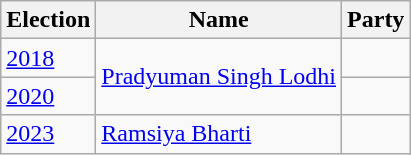<table class="wikitable sortable">
<tr>
<th>Election</th>
<th>Name</th>
<th colspan=2>Party</th>
</tr>
<tr>
<td><a href='#'>2018</a></td>
<td rowspan=2><a href='#'>Pradyuman Singh Lodhi</a></td>
<td></td>
</tr>
<tr>
<td><a href='#'>2020</a></td>
<td></td>
</tr>
<tr>
<td><a href='#'>2023</a></td>
<td><a href='#'>Ramsiya Bharti</a></td>
<td></td>
</tr>
</table>
